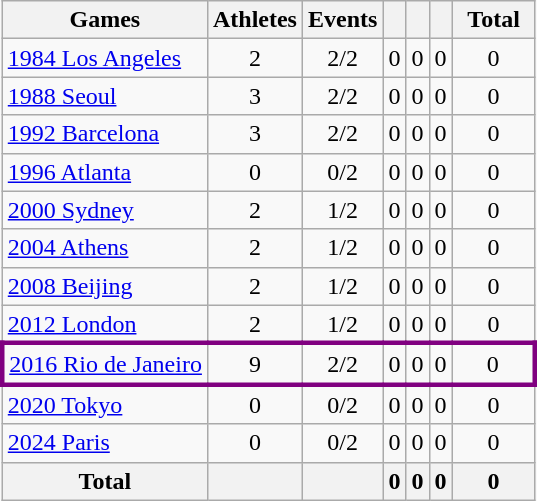<table class="wikitable sortable" style="text-align:center">
<tr>
<th>Games</th>
<th>Athletes</th>
<th>Events</th>
<th width:3em; font-weight:bold;"></th>
<th width:3em; font-weight:bold;"></th>
<th width:3em; font-weight:bold;"></th>
<th style="width:3em; font-weight:bold;">Total</th>
</tr>
<tr>
<td align=left> <a href='#'>1984 Los Angeles</a></td>
<td>2</td>
<td>2/2</td>
<td>0</td>
<td>0</td>
<td>0</td>
<td>0</td>
</tr>
<tr>
<td align=left> <a href='#'>1988 Seoul</a></td>
<td>3</td>
<td>2/2</td>
<td>0</td>
<td>0</td>
<td>0</td>
<td>0</td>
</tr>
<tr>
<td align=left> <a href='#'>1992 Barcelona</a></td>
<td>3</td>
<td>2/2</td>
<td>0</td>
<td>0</td>
<td>0</td>
<td>0</td>
</tr>
<tr>
<td align=left> <a href='#'>1996 Atlanta</a></td>
<td>0</td>
<td>0/2</td>
<td>0</td>
<td>0</td>
<td>0</td>
<td>0</td>
</tr>
<tr>
<td align=left> <a href='#'>2000 Sydney</a></td>
<td>2</td>
<td>1/2</td>
<td>0</td>
<td>0</td>
<td>0</td>
<td>0</td>
</tr>
<tr>
<td align=left> <a href='#'>2004 Athens</a></td>
<td>2</td>
<td>1/2</td>
<td>0</td>
<td>0</td>
<td>0</td>
<td>0</td>
</tr>
<tr>
<td align=left> <a href='#'>2008 Beijing</a></td>
<td>2</td>
<td>1/2</td>
<td>0</td>
<td>0</td>
<td>0</td>
<td>0</td>
</tr>
<tr>
<td align=left> <a href='#'>2012 London</a></td>
<td>2</td>
<td>1/2</td>
<td>0</td>
<td>0</td>
<td>0</td>
<td>0</td>
</tr>
<tr>
</tr>
<tr align=center style="border: 3px solid purple">
<td align=left> <a href='#'>2016 Rio de Janeiro</a></td>
<td>9</td>
<td>2/2</td>
<td>0</td>
<td>0</td>
<td>0</td>
<td>0</td>
</tr>
<tr>
<td align=left> <a href='#'>2020 Tokyo</a></td>
<td>0</td>
<td>0/2</td>
<td>0</td>
<td>0</td>
<td>0</td>
<td>0</td>
</tr>
<tr>
<td align=left> <a href='#'>2024 Paris</a></td>
<td>0</td>
<td>0/2</td>
<td>0</td>
<td>0</td>
<td>0</td>
<td>0</td>
</tr>
<tr>
<th>Total</th>
<th></th>
<th></th>
<th>0</th>
<th>0</th>
<th>0</th>
<th>0</th>
</tr>
</table>
